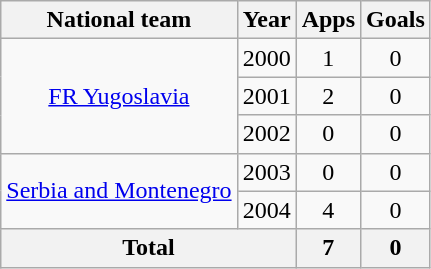<table class="wikitable" style="text-align:center">
<tr>
<th>National team</th>
<th>Year</th>
<th>Apps</th>
<th>Goals</th>
</tr>
<tr>
<td rowspan="3"><a href='#'>FR Yugoslavia</a></td>
<td>2000</td>
<td>1</td>
<td>0</td>
</tr>
<tr>
<td>2001</td>
<td>2</td>
<td>0</td>
</tr>
<tr>
<td>2002</td>
<td>0</td>
<td>0</td>
</tr>
<tr>
<td rowspan="2"><a href='#'>Serbia and Montenegro</a></td>
<td>2003</td>
<td>0</td>
<td>0</td>
</tr>
<tr>
<td>2004</td>
<td>4</td>
<td>0</td>
</tr>
<tr>
<th colspan="2">Total</th>
<th>7</th>
<th>0</th>
</tr>
</table>
